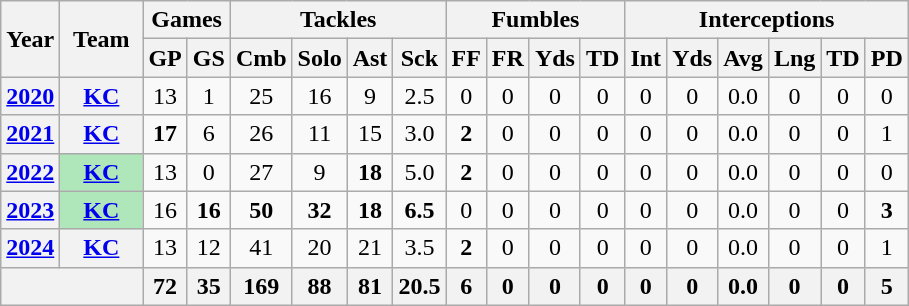<table class="wikitable" style="text-align:center;">
<tr>
<th rowspan="2">Year</th>
<th rowspan="2">Team</th>
<th colspan="2">Games</th>
<th colspan="4">Tackles</th>
<th colspan="4">Fumbles</th>
<th colspan="6">Interceptions</th>
</tr>
<tr>
<th>GP</th>
<th>GS</th>
<th>Cmb</th>
<th>Solo</th>
<th>Ast</th>
<th>Sck</th>
<th>FF</th>
<th>FR</th>
<th>Yds</th>
<th>TD</th>
<th>Int</th>
<th>Yds</th>
<th>Avg</th>
<th>Lng</th>
<th>TD</th>
<th>PD</th>
</tr>
<tr>
<th><a href='#'>2020</a></th>
<th><a href='#'>KC</a></th>
<td>13</td>
<td>1</td>
<td>25</td>
<td>16</td>
<td>9</td>
<td>2.5</td>
<td>0</td>
<td>0</td>
<td>0</td>
<td>0</td>
<td>0</td>
<td>0</td>
<td>0.0</td>
<td>0</td>
<td>0</td>
<td>0</td>
</tr>
<tr>
<th><a href='#'>2021</a></th>
<th><a href='#'>KC</a></th>
<td><strong>17</strong></td>
<td>6</td>
<td>26</td>
<td>11</td>
<td>15</td>
<td>3.0</td>
<td><strong>2</strong></td>
<td>0</td>
<td>0</td>
<td>0</td>
<td>0</td>
<td>0</td>
<td>0.0</td>
<td>0</td>
<td>0</td>
<td>1</td>
</tr>
<tr>
<th><a href='#'>2022</a></th>
<th style="background:#afe6ba; width:3em;"><a href='#'>KC</a></th>
<td>13</td>
<td>0</td>
<td>27</td>
<td>9</td>
<td><strong>18</strong></td>
<td>5.0</td>
<td><strong>2</strong></td>
<td>0</td>
<td>0</td>
<td>0</td>
<td>0</td>
<td>0</td>
<td>0.0</td>
<td>0</td>
<td>0</td>
<td>0</td>
</tr>
<tr>
<th><a href='#'>2023</a></th>
<th style="background:#afe6ba; width:3em;"><a href='#'>KC</a></th>
<td>16</td>
<td><strong>16</strong></td>
<td><strong>50</strong></td>
<td><strong>32</strong></td>
<td><strong>18</strong></td>
<td><strong>6.5</strong></td>
<td>0</td>
<td>0</td>
<td>0</td>
<td>0</td>
<td>0</td>
<td>0</td>
<td>0.0</td>
<td>0</td>
<td>0</td>
<td><strong>3</strong></td>
</tr>
<tr>
<th><a href='#'>2024</a></th>
<th><a href='#'>KC</a></th>
<td>13</td>
<td>12</td>
<td>41</td>
<td>20</td>
<td>21</td>
<td>3.5</td>
<td><strong>2</strong></td>
<td>0</td>
<td>0</td>
<td>0</td>
<td>0</td>
<td>0</td>
<td>0.0</td>
<td>0</td>
<td>0</td>
<td>1</td>
</tr>
<tr>
<th colspan="2"></th>
<th>72</th>
<th>35</th>
<th>169</th>
<th>88</th>
<th>81</th>
<th>20.5</th>
<th>6</th>
<th>0</th>
<th>0</th>
<th>0</th>
<th>0</th>
<th>0</th>
<th>0.0</th>
<th>0</th>
<th>0</th>
<th>5</th>
</tr>
</table>
